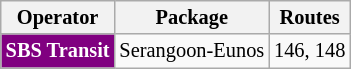<table class="wikitable" style="font-size:85%; text-align: left">
<tr>
<th scope="col">Operator</th>
<th scope="col">Package</th>
<th scope="col">Routes</th>
</tr>
<tr>
<td style="background-color:#800080; color: white"><strong>SBS Transit</strong></td>
<td>Serangoon-Eunos</td>
<td>146, 148</td>
</tr>
</table>
